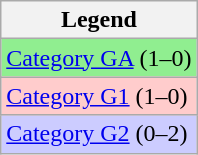<table class=wikitable>
<tr>
<th>Legend</th>
</tr>
<tr bgcolor="lightgreen">
<td><a href='#'>Category GA</a> (1–0)</td>
</tr>
<tr bgcolor="#ffcccc">
<td><a href='#'>Category G1</a> (1–0)</td>
</tr>
<tr bgcolor="#ccccff">
<td><a href='#'>Category G2</a> (0–2)</td>
</tr>
</table>
